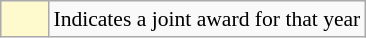<table class="wikitable" style="font-size:90%">
<tr>
<td bgcolor="#FFFACD" width=25></td>
<td>Indicates a joint award for that year</td>
</tr>
</table>
